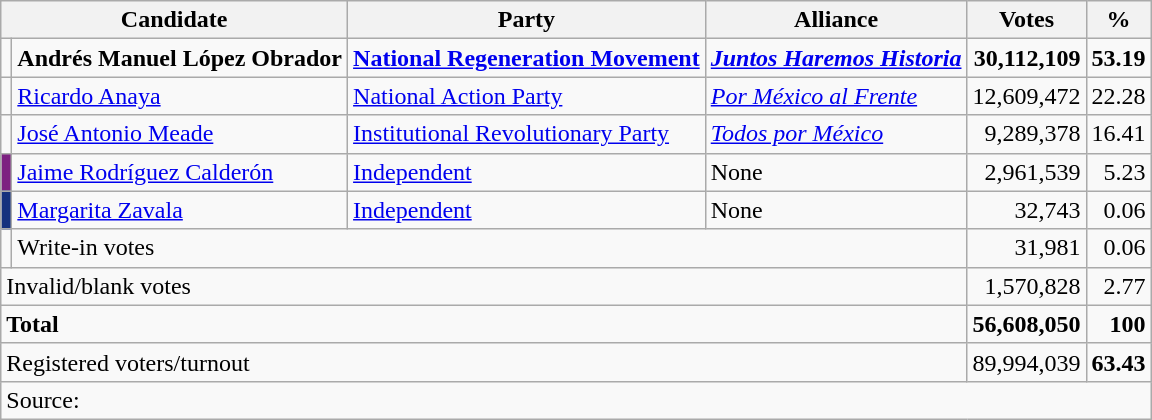<table class=wikitable style=text-align:right>
<tr>
<th colspan=2>Candidate</th>
<th>Party</th>
<th>Alliance</th>
<th>Votes</th>
<th>%</th>
</tr>
<tr>
<td style=background-color:></td>
<td align=left><strong>Andrés Manuel López Obrador</strong></td>
<td align=left><strong><a href='#'>National Regeneration Movement</a></strong></td>
<td align=left><strong><em><a href='#'>Juntos Haremos Historia</a></em></strong></td>
<td><strong>30,112,109</strong></td>
<td><strong>53.19</strong></td>
</tr>
<tr>
<td style=background-color:></td>
<td align=left><a href='#'>Ricardo Anaya</a></td>
<td align=left><a href='#'>National Action Party</a></td>
<td align=left><em><a href='#'>Por México al Frente</a></em></td>
<td>12,609,472</td>
<td>22.28</td>
</tr>
<tr>
<td style=background-color:></td>
<td align=left><a href='#'>José Antonio Meade</a></td>
<td align=left><a href='#'>Institutional Revolutionary Party</a></td>
<td align=left><em><a href='#'>Todos por México</a></em></td>
<td>9,289,378</td>
<td>16.41</td>
</tr>
<tr>
<td style=background-color:#7D2181></td>
<td align=left><a href='#'>Jaime Rodríguez Calderón</a></td>
<td align=left><a href='#'>Independent</a></td>
<td align=left>None</td>
<td>2,961,539</td>
<td>5.23</td>
</tr>
<tr>
<td style="background-color:#15317E"></td>
<td align=left><a href='#'>Margarita Zavala</a></td>
<td align="left"><a href='#'>Independent</a></td>
<td align=left>None</td>
<td>32,743</td>
<td>0.06</td>
</tr>
<tr>
<td></td>
<td colspan=3 align=left>Write-in votes</td>
<td>31,981</td>
<td>0.06</td>
</tr>
<tr>
<td colspan=4 align=left>Invalid/blank votes</td>
<td>1,570,828</td>
<td>2.77</td>
</tr>
<tr>
<td colspan=4 align=left><strong>Total</strong></td>
<td><strong>56,608,050</strong></td>
<td><strong>100</strong></td>
</tr>
<tr>
<td colspan=4 align=left>Registered voters/turnout</td>
<td>89,994,039</td>
<td><strong>63.43</strong></td>
</tr>
<tr>
<td colspan=6 align=left>Source: </td>
</tr>
</table>
